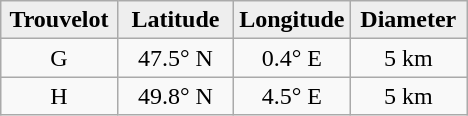<table class="wikitable">
<tr>
<th width="25%" style="background:#eeeeee;">Trouvelot</th>
<th width="25%" style="background:#eeeeee;">Latitude</th>
<th width="25%" style="background:#eeeeee;">Longitude</th>
<th width="25%" style="background:#eeeeee;">Diameter</th>
</tr>
<tr>
<td align="center">G</td>
<td align="center">47.5° N</td>
<td align="center">0.4° E</td>
<td align="center">5 km</td>
</tr>
<tr>
<td align="center">H</td>
<td align="center">49.8° N</td>
<td align="center">4.5° E</td>
<td align="center">5 km</td>
</tr>
</table>
